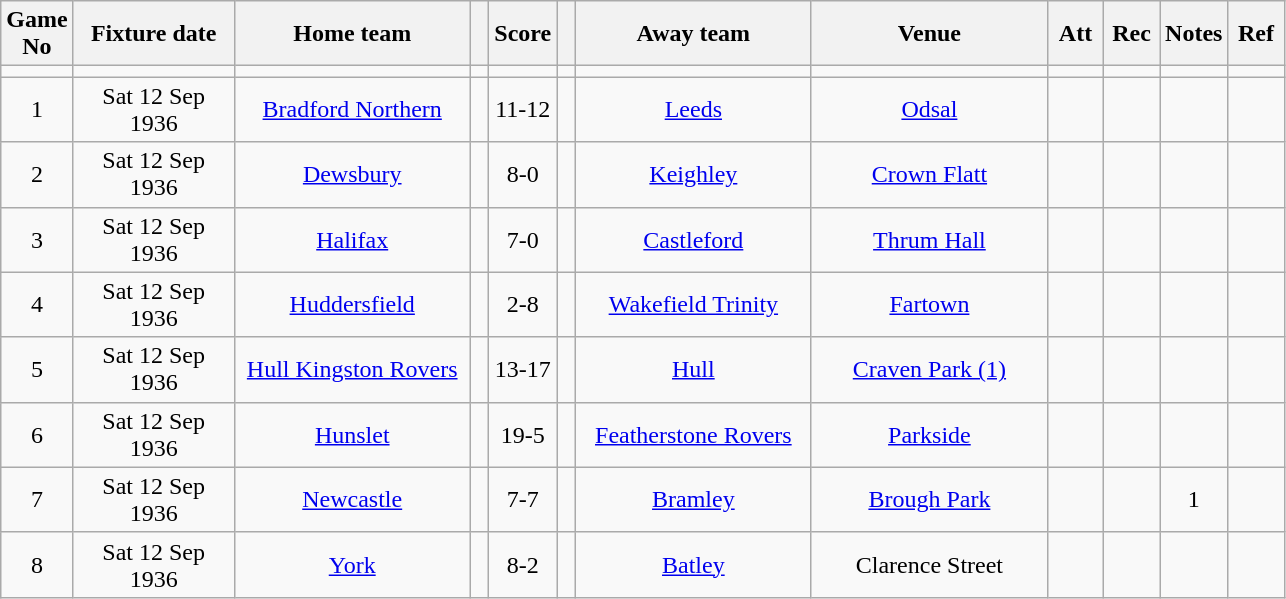<table class="wikitable" style="text-align:center;">
<tr>
<th width=20 abbr="No">Game No</th>
<th width=100 abbr="Date">Fixture date</th>
<th width=150 abbr="Home team">Home team</th>
<th width=5 abbr="space"></th>
<th width=20 abbr="Score">Score</th>
<th width=5 abbr="space"></th>
<th width=150 abbr="Away team">Away team</th>
<th width=150 abbr="Venue">Venue</th>
<th width=30 abbr="Att">Att</th>
<th width=30 abbr="Rec">Rec</th>
<th width=20 abbr="Notes">Notes</th>
<th width=30 abbr="Ref">Ref</th>
</tr>
<tr>
<td></td>
<td></td>
<td></td>
<td></td>
<td></td>
<td></td>
<td></td>
<td></td>
<td></td>
<td></td>
<td></td>
<td></td>
</tr>
<tr>
<td>1</td>
<td>Sat 12 Sep 1936</td>
<td><a href='#'>Bradford Northern</a></td>
<td></td>
<td>11-12</td>
<td></td>
<td><a href='#'>Leeds</a></td>
<td><a href='#'>Odsal</a></td>
<td></td>
<td></td>
<td></td>
<td></td>
</tr>
<tr>
<td>2</td>
<td>Sat 12 Sep 1936</td>
<td><a href='#'>Dewsbury</a></td>
<td></td>
<td>8-0</td>
<td></td>
<td><a href='#'>Keighley</a></td>
<td><a href='#'>Crown Flatt</a></td>
<td></td>
<td></td>
<td></td>
<td></td>
</tr>
<tr>
<td>3</td>
<td>Sat 12 Sep 1936</td>
<td><a href='#'>Halifax</a></td>
<td></td>
<td>7-0</td>
<td></td>
<td><a href='#'>Castleford</a></td>
<td><a href='#'>Thrum Hall</a></td>
<td></td>
<td></td>
<td></td>
<td></td>
</tr>
<tr>
<td>4</td>
<td>Sat 12 Sep 1936</td>
<td><a href='#'>Huddersfield</a></td>
<td></td>
<td>2-8</td>
<td></td>
<td><a href='#'>Wakefield Trinity</a></td>
<td><a href='#'>Fartown</a></td>
<td></td>
<td></td>
<td></td>
<td></td>
</tr>
<tr>
<td>5</td>
<td>Sat 12 Sep 1936</td>
<td><a href='#'>Hull Kingston Rovers</a></td>
<td></td>
<td>13-17</td>
<td></td>
<td><a href='#'>Hull</a></td>
<td><a href='#'>Craven Park (1)</a></td>
<td></td>
<td></td>
<td></td>
<td></td>
</tr>
<tr>
<td>6</td>
<td>Sat 12 Sep 1936</td>
<td><a href='#'>Hunslet</a></td>
<td></td>
<td>19-5</td>
<td></td>
<td><a href='#'>Featherstone Rovers</a></td>
<td><a href='#'>Parkside</a></td>
<td></td>
<td></td>
<td></td>
<td></td>
</tr>
<tr>
<td>7</td>
<td>Sat 12 Sep 1936</td>
<td><a href='#'>Newcastle</a></td>
<td></td>
<td>7-7</td>
<td></td>
<td><a href='#'>Bramley</a></td>
<td><a href='#'>Brough Park</a></td>
<td></td>
<td></td>
<td>1</td>
<td></td>
</tr>
<tr>
<td>8</td>
<td>Sat 12 Sep 1936</td>
<td><a href='#'>York</a></td>
<td></td>
<td>8-2</td>
<td></td>
<td><a href='#'>Batley</a></td>
<td>Clarence Street</td>
<td></td>
<td></td>
<td></td>
<td></td>
</tr>
</table>
